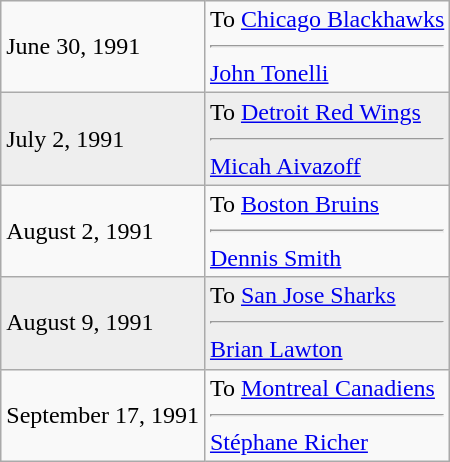<table class="wikitable">
<tr>
<td>June 30, 1991</td>
<td valign="top">To <a href='#'>Chicago Blackhawks</a><hr><a href='#'>John Tonelli</a></td>
</tr>
<tr style="background:#eee;">
<td>July 2, 1991</td>
<td valign="top">To <a href='#'>Detroit Red Wings</a><hr><a href='#'>Micah Aivazoff</a></td>
</tr>
<tr>
<td>August 2, 1991</td>
<td valign="top">To <a href='#'>Boston Bruins</a><hr><a href='#'>Dennis Smith</a></td>
</tr>
<tr style="background:#eee;">
<td>August 9, 1991</td>
<td valign="top">To <a href='#'>San Jose Sharks</a><hr><a href='#'>Brian Lawton</a></td>
</tr>
<tr>
<td>September 17, 1991</td>
<td valign="top">To <a href='#'>Montreal Canadiens</a><hr><a href='#'>Stéphane Richer</a></td>
</tr>
</table>
